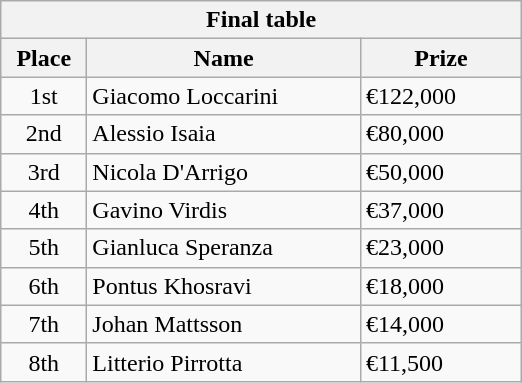<table class="wikitable">
<tr>
<th colspan="3">Final table</th>
</tr>
<tr>
<th style="width:50px;">Place</th>
<th style="width:175px;">Name</th>
<th style="width:100px;">Prize</th>
</tr>
<tr>
<td style="text-align:center;">1st</td>
<td> Giacomo Loccarini</td>
<td>€122,000</td>
</tr>
<tr>
<td style="text-align:center;">2nd</td>
<td> Alessio Isaia</td>
<td>€80,000</td>
</tr>
<tr>
<td style="text-align:center;">3rd</td>
<td> Nicola D'Arrigo</td>
<td>€50,000</td>
</tr>
<tr>
<td style="text-align:center;">4th</td>
<td> Gavino Virdis</td>
<td>€37,000</td>
</tr>
<tr>
<td style="text-align:center;">5th</td>
<td> Gianluca Speranza</td>
<td>€23,000</td>
</tr>
<tr>
<td style="text-align:center;">6th</td>
<td> Pontus Khosravi</td>
<td>€18,000</td>
</tr>
<tr>
<td style="text-align:center;">7th</td>
<td> Johan Mattsson</td>
<td>€14,000</td>
</tr>
<tr>
<td style="text-align:center;">8th</td>
<td> Litterio Pirrotta</td>
<td>€11,500</td>
</tr>
</table>
